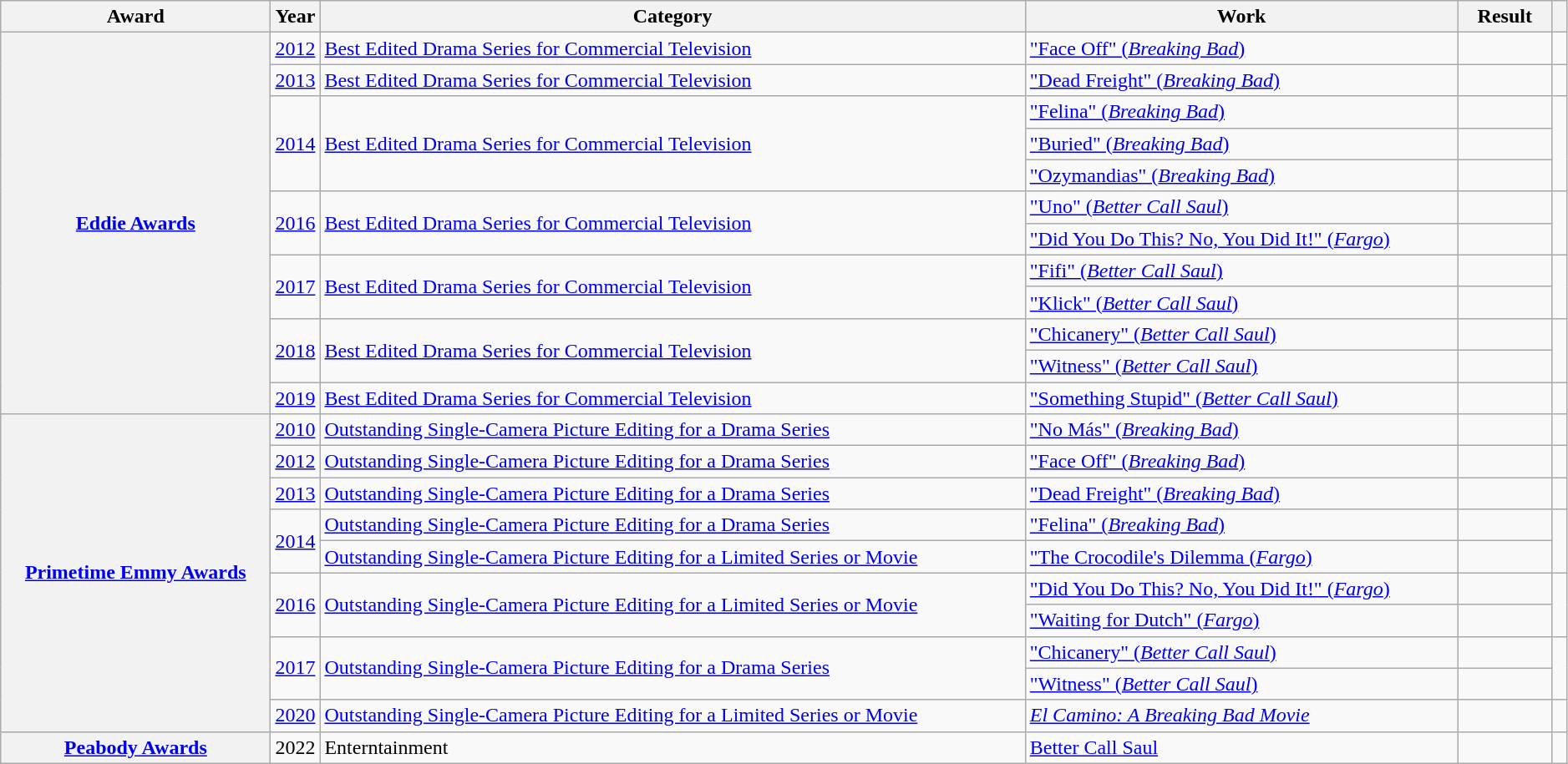<table class="wikitable sortable plainrowheaders" style="width:99%">
<tr>
<th scope="col">Award</th>
<th scope="col" style="width:3%;">Year</th>
<th scope="col">Category</th>
<th>Work</th>
<th scope="col" style="width:6%;">Result</th>
<th scope="col" class="unsortable" style="width:1%;"></th>
</tr>
<tr>
<th scope="row" rowspan=12><a href='#'>Eddie Awards</a></th>
<td><a href='#'>2012</a></td>
<td><a href='#'>Best Edited Drama Series for Commercial Television</a></td>
<td><a href='#'>"Face Off" (<em>Breaking Bad</em>)</a></td>
<td></td>
<td align="center"><br></td>
</tr>
<tr>
<td><a href='#'>2013</a></td>
<td><a href='#'>Best Edited Drama Series for Commercial Television</a></td>
<td><a href='#'>"Dead Freight" (<em>Breaking Bad</em>)</a></td>
<td></td>
<td align="center"><br></td>
</tr>
<tr>
<td rowspan=3><a href='#'>2014</a></td>
<td rowspan=3><a href='#'>Best Edited Drama Series for Commercial Television</a></td>
<td><a href='#'>"Felina" (<em>Breaking Bad</em>)</a></td>
<td></td>
<td align="center" rowspan=3><br></td>
</tr>
<tr>
<td><a href='#'>"Buried" (<em>Breaking Bad</em>)</a></td>
<td></td>
</tr>
<tr>
<td><a href='#'>"Ozymandias" (<em>Breaking Bad</em>)</a></td>
<td></td>
</tr>
<tr>
<td rowspan=2><a href='#'>2016</a></td>
<td rowspan=2><a href='#'>Best Edited Drama Series for Commercial Television</a></td>
<td><a href='#'>"Uno" (<em>Better Call Saul</em>)</a></td>
<td></td>
<td align="center" rowspan=2></td>
</tr>
<tr>
<td><a href='#'>"Did You Do This? No, You Did It!" (<em>Fargo</em>)</a></td>
<td></td>
</tr>
<tr>
<td rowspan=2><a href='#'>2017</a></td>
<td rowspan=2><a href='#'>Best Edited Drama Series for Commercial Television</a></td>
<td><a href='#'>"Fifi" (<em>Better Call Saul</em>)</a></td>
<td></td>
<td align="center" rowspan=2></td>
</tr>
<tr>
<td><a href='#'>"Klick" (<em>Better Call Saul</em>)</a></td>
<td></td>
</tr>
<tr>
<td rowspan=2><a href='#'>2018</a></td>
<td rowspan=2><a href='#'>Best Edited Drama Series for Commercial Television</a></td>
<td><a href='#'>"Chicanery" (<em>Better Call Saul</em>)</a></td>
<td></td>
<td align="center" rowspan=2></td>
</tr>
<tr>
<td><a href='#'>"Witness" (<em>Better Call Saul</em>)</a></td>
<td></td>
</tr>
<tr>
<td><a href='#'>2019</a></td>
<td><a href='#'>Best Edited Drama Series for Commercial Television</a></td>
<td><a href='#'>"Something Stupid" (<em>Better Call Saul</em>)</a></td>
<td></td>
<td align="center"></td>
</tr>
<tr>
<th scope="row" rowspan=10><a href='#'>Primetime Emmy Awards</a></th>
<td><a href='#'>2010</a></td>
<td><a href='#'>Outstanding Single-Camera Picture Editing for a Drama Series</a></td>
<td><a href='#'>"No Más" (<em>Breaking Bad</em>)</a></td>
<td></td>
<td align="center"></td>
</tr>
<tr>
<td><a href='#'>2012</a></td>
<td><a href='#'>Outstanding Single-Camera Picture Editing for a Drama Series</a></td>
<td><a href='#'>"Face Off" (<em>Breaking Bad</em>)</a></td>
<td></td>
<td align="center"></td>
</tr>
<tr>
<td><a href='#'>2013</a></td>
<td><a href='#'>Outstanding Single-Camera Picture Editing for a Drama Series</a></td>
<td><a href='#'>"Dead Freight" (<em>Breaking Bad</em>)</a></td>
<td></td>
<td align="center"></td>
</tr>
<tr>
<td rowspan=2><a href='#'>2014</a></td>
<td><a href='#'>Outstanding Single-Camera Picture Editing for a Drama Series</a></td>
<td><a href='#'>"Felina" (<em>Breaking Bad</em>)</a></td>
<td></td>
<td align="center" rowspan=2><br></td>
</tr>
<tr>
<td><a href='#'>Outstanding Single-Camera Picture Editing for a Limited Series or Movie</a></td>
<td><a href='#'>"The Crocodile's Dilemma (<em>Fargo</em>)</a></td>
<td></td>
</tr>
<tr>
<td rowspan=2><a href='#'>2016</a></td>
<td rowspan=2><a href='#'>Outstanding Single-Camera Picture Editing for a Limited Series or Movie</a></td>
<td><a href='#'>"Did You Do This? No, You Did It!" (<em>Fargo</em>)</a></td>
<td></td>
<td align="center" rowspan=2></td>
</tr>
<tr>
<td><a href='#'>"Waiting for Dutch" (<em>Fargo</em>)</a></td>
<td></td>
</tr>
<tr>
<td rowspan=2><a href='#'>2017</a></td>
<td rowspan=2><a href='#'>Outstanding Single-Camera Picture Editing for a Drama Series</a></td>
<td><a href='#'>"Chicanery" (<em>Better Call Saul</em>)</a></td>
<td></td>
<td align="center" rowspan=2></td>
</tr>
<tr>
<td><a href='#'>"Witness" (<em>Better Call Saul</em>)</a></td>
<td></td>
</tr>
<tr>
<td><a href='#'>2020</a></td>
<td><a href='#'>Outstanding Single-Camera Picture Editing for a Limited Series or Movie</a></td>
<td><em><a href='#'>El Camino: A Breaking Bad Movie</a></em></td>
<td></td>
<td align="center"></td>
</tr>
<tr>
<th scope="row" rowspan=1><a href='#'>Peabody Awards</a></th>
<td>2022</td>
<td>Enterntainment</td>
<td><a href='#'>Better Call Saul</a></td>
<td></td>
<td></td>
</tr>
</table>
